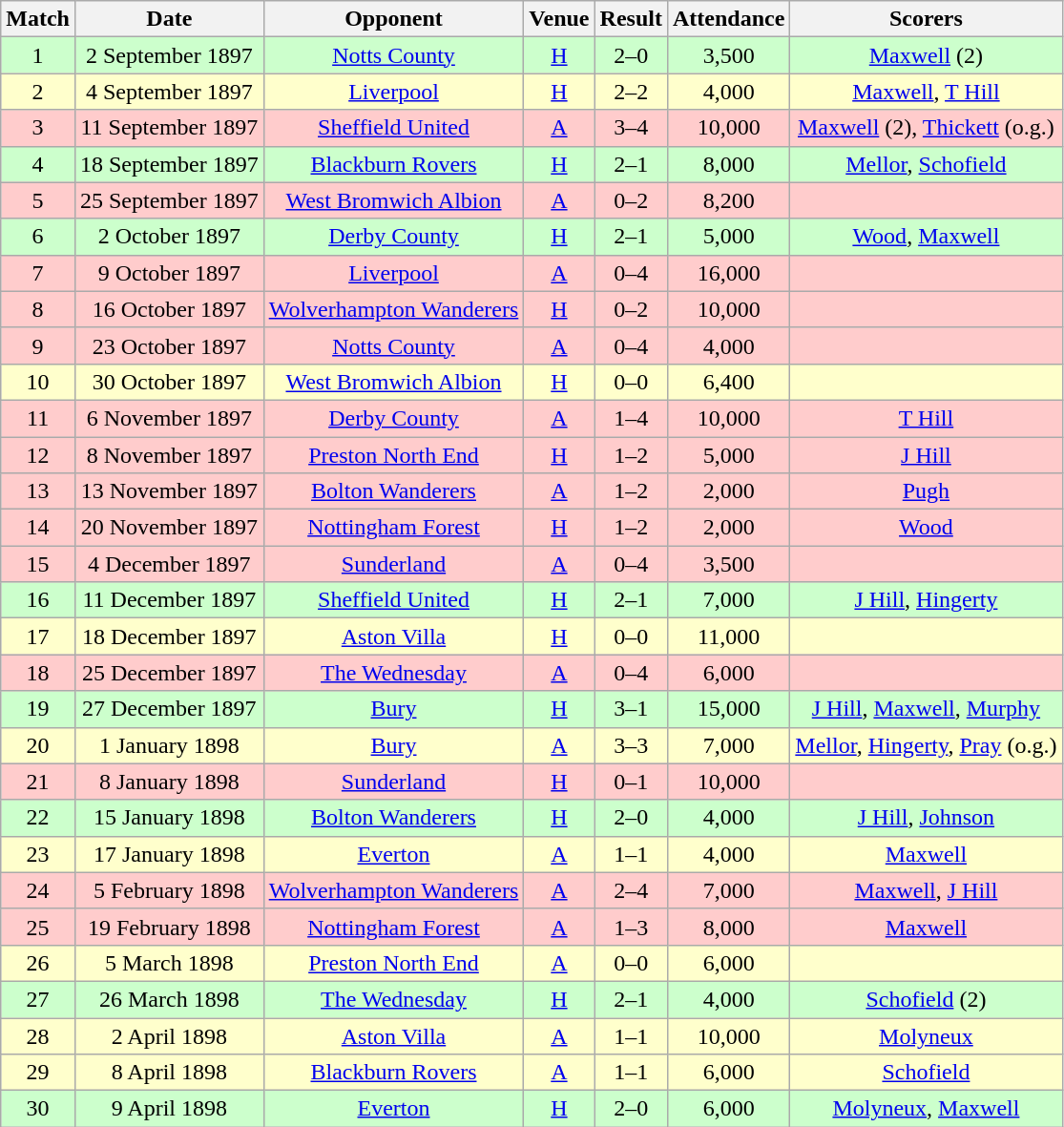<table class="wikitable" style="font-size:100%; text-align:center">
<tr>
<th>Match</th>
<th>Date</th>
<th>Opponent</th>
<th>Venue</th>
<th>Result</th>
<th>Attendance</th>
<th>Scorers</th>
</tr>
<tr style="background-color: #CCFFCC;">
<td>1</td>
<td>2 September 1897</td>
<td><a href='#'>Notts County</a></td>
<td><a href='#'>H</a></td>
<td>2–0</td>
<td>3,500</td>
<td><a href='#'>Maxwell</a> (2)</td>
</tr>
<tr style="background-color: #FFFFCC;">
<td>2</td>
<td>4 September 1897</td>
<td><a href='#'>Liverpool</a></td>
<td><a href='#'>H</a></td>
<td>2–2</td>
<td>4,000</td>
<td><a href='#'>Maxwell</a>, <a href='#'>T Hill</a></td>
</tr>
<tr style="background-color: #FFCCCC;">
<td>3</td>
<td>11 September 1897</td>
<td><a href='#'>Sheffield United</a></td>
<td><a href='#'>A</a></td>
<td>3–4</td>
<td>10,000</td>
<td><a href='#'>Maxwell</a> (2), <a href='#'>Thickett</a> (o.g.)</td>
</tr>
<tr style="background-color: #CCFFCC;">
<td>4</td>
<td>18 September 1897</td>
<td><a href='#'>Blackburn Rovers</a></td>
<td><a href='#'>H</a></td>
<td>2–1</td>
<td>8,000</td>
<td><a href='#'>Mellor</a>, <a href='#'>Schofield</a></td>
</tr>
<tr style="background-color: #FFCCCC;">
<td>5</td>
<td>25 September 1897</td>
<td><a href='#'>West Bromwich Albion</a></td>
<td><a href='#'>A</a></td>
<td>0–2</td>
<td>8,200</td>
<td></td>
</tr>
<tr style="background-color: #CCFFCC;">
<td>6</td>
<td>2 October 1897</td>
<td><a href='#'>Derby County</a></td>
<td><a href='#'>H</a></td>
<td>2–1</td>
<td>5,000</td>
<td><a href='#'>Wood</a>, <a href='#'>Maxwell</a></td>
</tr>
<tr style="background-color: #FFCCCC;">
<td>7</td>
<td>9 October 1897</td>
<td><a href='#'>Liverpool</a></td>
<td><a href='#'>A</a></td>
<td>0–4</td>
<td>16,000</td>
<td></td>
</tr>
<tr style="background-color: #FFCCCC;">
<td>8</td>
<td>16 October 1897</td>
<td><a href='#'>Wolverhampton Wanderers</a></td>
<td><a href='#'>H</a></td>
<td>0–2</td>
<td>10,000</td>
<td></td>
</tr>
<tr style="background-color: #FFCCCC;">
<td>9</td>
<td>23 October 1897</td>
<td><a href='#'>Notts County</a></td>
<td><a href='#'>A</a></td>
<td>0–4</td>
<td>4,000</td>
<td></td>
</tr>
<tr style="background-color: #FFFFCC;">
<td>10</td>
<td>30 October 1897</td>
<td><a href='#'>West Bromwich Albion</a></td>
<td><a href='#'>H</a></td>
<td>0–0</td>
<td>6,400</td>
<td></td>
</tr>
<tr style="background-color: #FFCCCC;">
<td>11</td>
<td>6 November 1897</td>
<td><a href='#'>Derby County</a></td>
<td><a href='#'>A</a></td>
<td>1–4</td>
<td>10,000</td>
<td><a href='#'>T Hill</a></td>
</tr>
<tr style="background-color: #FFCCCC;">
<td>12</td>
<td>8 November 1897</td>
<td><a href='#'>Preston North End</a></td>
<td><a href='#'>H</a></td>
<td>1–2</td>
<td>5,000</td>
<td><a href='#'>J Hill</a></td>
</tr>
<tr style="background-color: #FFCCCC;">
<td>13</td>
<td>13 November 1897</td>
<td><a href='#'>Bolton Wanderers</a></td>
<td><a href='#'>A</a></td>
<td>1–2</td>
<td>2,000</td>
<td><a href='#'>Pugh</a></td>
</tr>
<tr style="background-color: #FFCCCC;">
<td>14</td>
<td>20 November 1897</td>
<td><a href='#'>Nottingham Forest</a></td>
<td><a href='#'>H</a></td>
<td>1–2</td>
<td>2,000</td>
<td><a href='#'>Wood</a></td>
</tr>
<tr style="background-color: #FFCCCC;">
<td>15</td>
<td>4 December 1897</td>
<td><a href='#'>Sunderland</a></td>
<td><a href='#'>A</a></td>
<td>0–4</td>
<td>3,500</td>
<td></td>
</tr>
<tr style="background-color: #CCFFCC;">
<td>16</td>
<td>11 December 1897</td>
<td><a href='#'>Sheffield United</a></td>
<td><a href='#'>H</a></td>
<td>2–1</td>
<td>7,000</td>
<td><a href='#'>J Hill</a>, <a href='#'>Hingerty</a></td>
</tr>
<tr style="background-color: #FFFFCC;">
<td>17</td>
<td>18 December 1897</td>
<td><a href='#'>Aston Villa</a></td>
<td><a href='#'>H</a></td>
<td>0–0</td>
<td>11,000</td>
<td></td>
</tr>
<tr style="background-color: #FFCCCC;">
<td>18</td>
<td>25 December 1897</td>
<td><a href='#'>The Wednesday</a></td>
<td><a href='#'>A</a></td>
<td>0–4</td>
<td>6,000</td>
<td></td>
</tr>
<tr style="background-color: #CCFFCC;">
<td>19</td>
<td>27 December 1897</td>
<td><a href='#'>Bury</a></td>
<td><a href='#'>H</a></td>
<td>3–1</td>
<td>15,000</td>
<td><a href='#'>J Hill</a>, <a href='#'>Maxwell</a>, <a href='#'>Murphy</a></td>
</tr>
<tr style="background-color: #FFFFCC;">
<td>20</td>
<td>1 January 1898</td>
<td><a href='#'>Bury</a></td>
<td><a href='#'>A</a></td>
<td>3–3</td>
<td>7,000</td>
<td><a href='#'>Mellor</a>, <a href='#'>Hingerty</a>, <a href='#'>Pray</a> (o.g.)</td>
</tr>
<tr style="background-color: #FFCCCC;">
<td>21</td>
<td>8 January 1898</td>
<td><a href='#'>Sunderland</a></td>
<td><a href='#'>H</a></td>
<td>0–1</td>
<td>10,000</td>
<td></td>
</tr>
<tr style="background-color: #CCFFCC;">
<td>22</td>
<td>15 January 1898</td>
<td><a href='#'>Bolton Wanderers</a></td>
<td><a href='#'>H</a></td>
<td>2–0</td>
<td>4,000</td>
<td><a href='#'>J Hill</a>, <a href='#'>Johnson</a></td>
</tr>
<tr style="background-color: #FFFFCC;">
<td>23</td>
<td>17 January 1898</td>
<td><a href='#'>Everton</a></td>
<td><a href='#'>A</a></td>
<td>1–1</td>
<td>4,000</td>
<td><a href='#'>Maxwell</a></td>
</tr>
<tr style="background-color: #FFCCCC;">
<td>24</td>
<td>5 February 1898</td>
<td><a href='#'>Wolverhampton Wanderers</a></td>
<td><a href='#'>A</a></td>
<td>2–4</td>
<td>7,000</td>
<td><a href='#'>Maxwell</a>, <a href='#'>J Hill</a></td>
</tr>
<tr style="background-color: #FFCCCC;">
<td>25</td>
<td>19 February 1898</td>
<td><a href='#'>Nottingham Forest</a></td>
<td><a href='#'>A</a></td>
<td>1–3</td>
<td>8,000</td>
<td><a href='#'>Maxwell</a></td>
</tr>
<tr style="background-color: #FFFFCC;">
<td>26</td>
<td>5 March 1898</td>
<td><a href='#'>Preston North End</a></td>
<td><a href='#'>A</a></td>
<td>0–0</td>
<td>6,000</td>
<td></td>
</tr>
<tr style="background-color: #CCFFCC;">
<td>27</td>
<td>26 March 1898</td>
<td><a href='#'>The Wednesday</a></td>
<td><a href='#'>H</a></td>
<td>2–1</td>
<td>4,000</td>
<td><a href='#'>Schofield</a> (2)</td>
</tr>
<tr style="background-color: #FFFFCC;">
<td>28</td>
<td>2 April 1898</td>
<td><a href='#'>Aston Villa</a></td>
<td><a href='#'>A</a></td>
<td>1–1</td>
<td>10,000</td>
<td><a href='#'>Molyneux</a></td>
</tr>
<tr style="background-color: #FFFFCC;">
<td>29</td>
<td>8 April 1898</td>
<td><a href='#'>Blackburn Rovers</a></td>
<td><a href='#'>A</a></td>
<td>1–1</td>
<td>6,000</td>
<td><a href='#'>Schofield</a></td>
</tr>
<tr style="background-color: #CCFFCC;">
<td>30</td>
<td>9 April 1898</td>
<td><a href='#'>Everton</a></td>
<td><a href='#'>H</a></td>
<td>2–0</td>
<td>6,000</td>
<td><a href='#'>Molyneux</a>, <a href='#'>Maxwell</a></td>
</tr>
</table>
